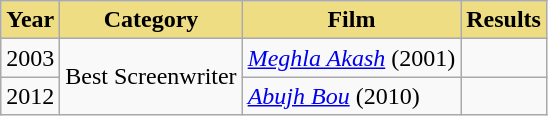<table class="wikitable">
<tr>
<th style="background:#EEDD82;">Year</th>
<th style="background:#EEDD82;">Category</th>
<th style="background:#EEDD82;">Film</th>
<th style="background:#EEDD82;">Results</th>
</tr>
<tr>
<td>2003</td>
<td rowspan="2">Best Screenwriter</td>
<td><em><a href='#'>Meghla Akash</a></em> (2001)</td>
<td></td>
</tr>
<tr>
<td>2012</td>
<td><em><a href='#'>Abujh Bou</a></em> (2010)</td>
<td></td>
</tr>
</table>
